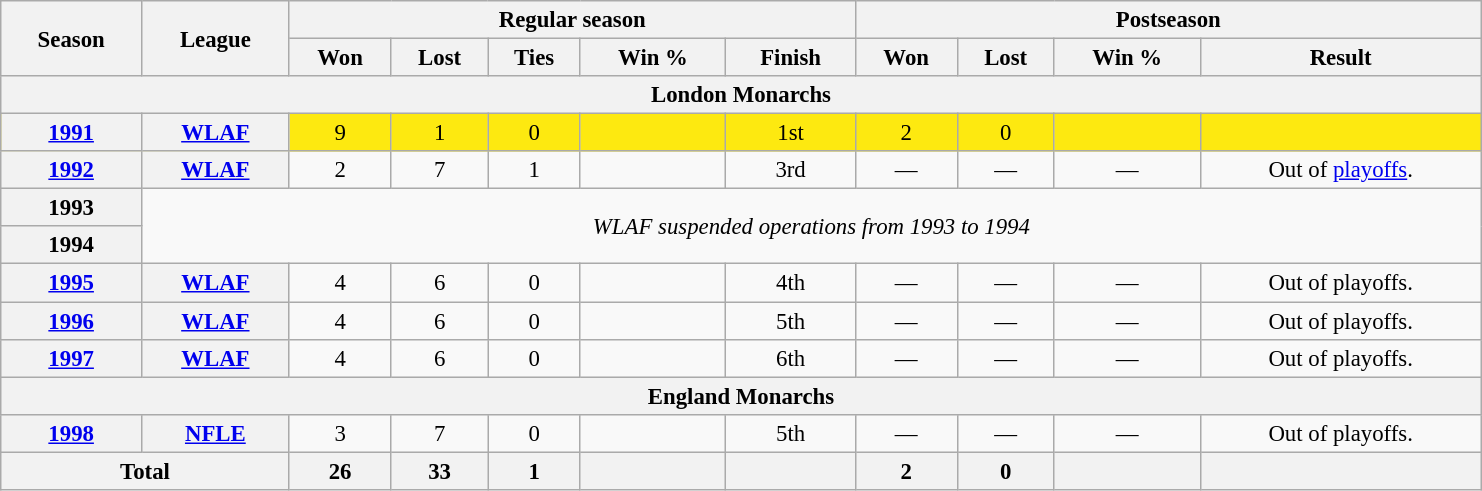<table class="wikitable" style="font-size: 95%; text-align:center; width:65em">
<tr>
<th rowspan="2">Season</th>
<th rowspan="2">League</th>
<th colspan="5">Regular season</th>
<th colspan="4">Postseason</th>
</tr>
<tr>
<th>Won</th>
<th>Lost</th>
<th>Ties</th>
<th>Win %</th>
<th>Finish</th>
<th>Won</th>
<th>Lost</th>
<th>Win %</th>
<th>Result</th>
</tr>
<tr>
<th colspan="11">London Monarchs</th>
</tr>
<tr style="background:#FDE910">
<th><a href='#'>1991</a></th>
<th><a href='#'>WLAF</a></th>
<td>9</td>
<td>1</td>
<td>0</td>
<td></td>
<td>1st </td>
<td>2</td>
<td>0</td>
<td></td>
<td></td>
</tr>
<tr>
<th><a href='#'>1992</a></th>
<th><a href='#'>WLAF</a></th>
<td>2</td>
<td>7</td>
<td>1</td>
<td></td>
<td>3rd </td>
<td>—</td>
<td>—</td>
<td>—</td>
<td>Out of <a href='#'>playoffs</a>.</td>
</tr>
<tr>
<th>1993</th>
<td colspan="11" rowspan="2"><em>WLAF suspended operations from 1993 to 1994</em></td>
</tr>
<tr>
<th>1994</th>
</tr>
<tr>
<th><a href='#'>1995</a></th>
<th><a href='#'>WLAF</a></th>
<td>4</td>
<td>6</td>
<td>0</td>
<td></td>
<td>4th </td>
<td>—</td>
<td>—</td>
<td>—</td>
<td>Out of playoffs.</td>
</tr>
<tr>
<th><a href='#'>1996</a></th>
<th><a href='#'>WLAF</a></th>
<td>4</td>
<td>6</td>
<td>0</td>
<td></td>
<td>5th </td>
<td>—</td>
<td>—</td>
<td>—</td>
<td>Out of playoffs.</td>
</tr>
<tr>
<th><a href='#'>1997</a></th>
<th><a href='#'>WLAF</a></th>
<td>4</td>
<td>6</td>
<td>0</td>
<td></td>
<td>6th </td>
<td>—</td>
<td>—</td>
<td>—</td>
<td>Out of playoffs.</td>
</tr>
<tr>
<th colspan="11">England Monarchs</th>
</tr>
<tr>
<th><a href='#'>1998</a></th>
<th><a href='#'>NFLE</a></th>
<td>3</td>
<td>7</td>
<td>0</td>
<td></td>
<td>5th </td>
<td>—</td>
<td>—</td>
<td>—</td>
<td>Out of playoffs.</td>
</tr>
<tr>
<th colspan="2">Total</th>
<th>26</th>
<th>33</th>
<th>1</th>
<th></th>
<th></th>
<th>2</th>
<th>0</th>
<th></th>
<th></th>
</tr>
</table>
